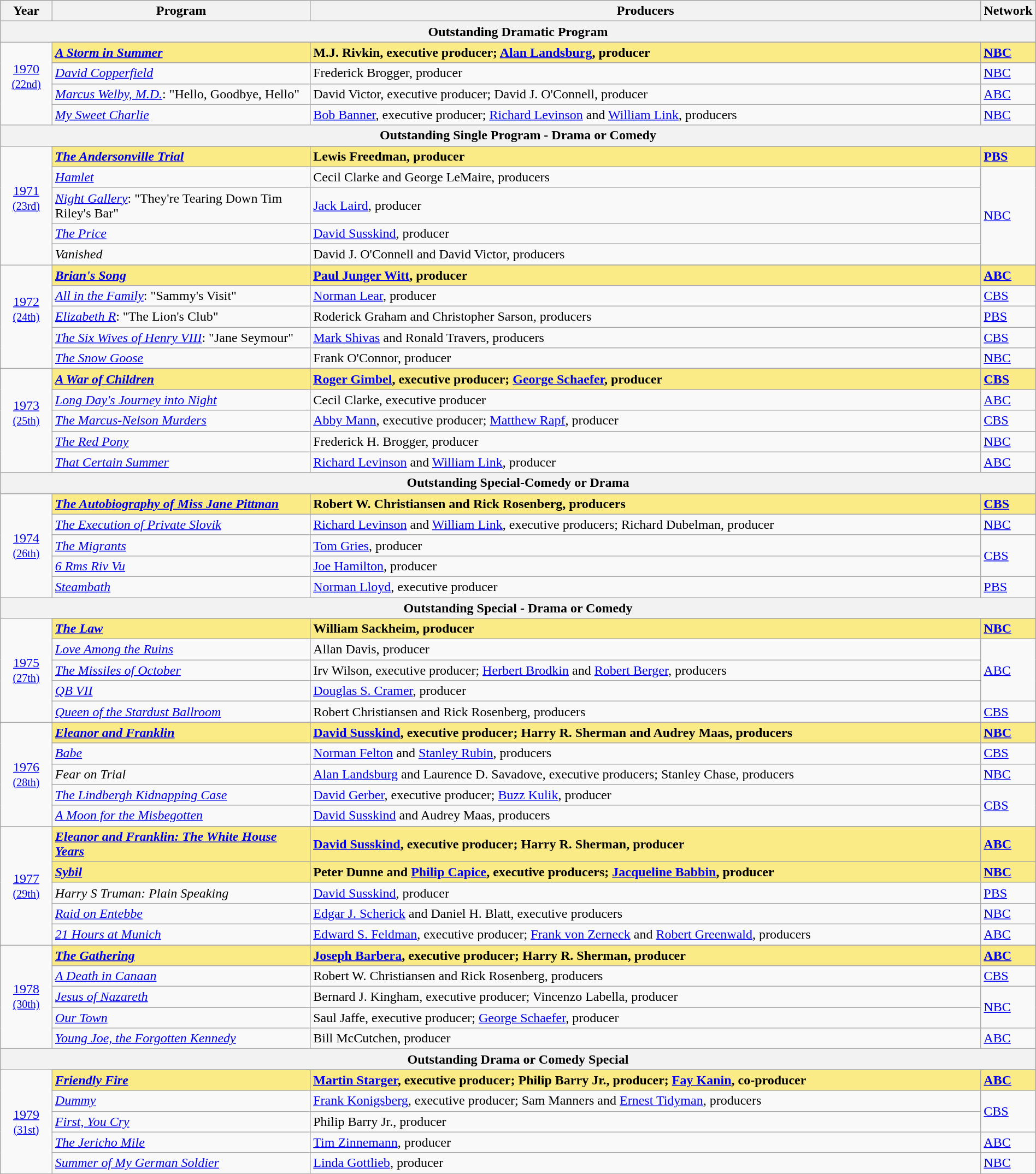<table class="wikitable" style="width:100%">
<tr bgcolor="#bebebe">
<th width="5%">Year</th>
<th width="25%">Program</th>
<th width="65%">Producers</th>
<th width="5%">Network</th>
</tr>
<tr>
<th colspan="4">Outstanding Dramatic Program</th>
</tr>
<tr>
<td rowspan="5" style="text-align:center"><a href='#'>1970</a><br><small><a href='#'>(22nd)</a></small><br><br></td>
</tr>
<tr style="background:#FAEB86">
<td><strong><em><a href='#'>A Storm in Summer</a></em></strong></td>
<td><strong>M.J. Rivkin, executive producer; <a href='#'>Alan Landsburg</a>, producer</strong></td>
<td><strong><a href='#'>NBC</a></strong></td>
</tr>
<tr>
<td><em><a href='#'>David Copperfield</a></em></td>
<td>Frederick Brogger, producer</td>
<td><a href='#'>NBC</a></td>
</tr>
<tr>
<td><em><a href='#'>Marcus Welby, M.D.</a></em>: "Hello, Goodbye, Hello"</td>
<td>David Victor, executive producer; David J. O'Connell, producer</td>
<td><a href='#'>ABC</a></td>
</tr>
<tr>
<td><em><a href='#'>My Sweet Charlie</a></em></td>
<td><a href='#'>Bob Banner</a>, executive producer; <a href='#'>Richard Levinson</a> and <a href='#'>William Link</a>, producers</td>
<td><a href='#'>NBC</a></td>
</tr>
<tr>
<th colspan="4">Outstanding Single Program - Drama or Comedy</th>
</tr>
<tr>
<td rowspan="6" style="text-align:center"><a href='#'>1971</a><br><small><a href='#'>(23rd)</a></small><br><br></td>
</tr>
<tr style="background:#FAEB86">
<td><strong><em><a href='#'>The Andersonville Trial</a></em></strong></td>
<td><strong>Lewis Freedman, producer</strong></td>
<td><strong><a href='#'>PBS</a></strong></td>
</tr>
<tr>
<td><em><a href='#'>Hamlet</a></em></td>
<td>Cecil Clarke and George LeMaire, producers</td>
<td rowspan=4><a href='#'>NBC</a></td>
</tr>
<tr>
<td><em><a href='#'>Night Gallery</a></em>: "They're Tearing Down Tim Riley's Bar"</td>
<td><a href='#'>Jack Laird</a>, producer</td>
</tr>
<tr>
<td><em><a href='#'>The Price</a></em></td>
<td><a href='#'>David Susskind</a>, producer</td>
</tr>
<tr>
<td><em>Vanished</em></td>
<td>David J. O'Connell and David Victor, producers</td>
</tr>
<tr>
<td rowspan="6" style="text-align:center"><a href='#'>1972</a><br><small><a href='#'>(24th)</a></small><br><br></td>
</tr>
<tr style="background:#FAEB86">
<td><strong><em><a href='#'>Brian's Song</a></em></strong></td>
<td><strong><a href='#'>Paul Junger Witt</a>, producer</strong></td>
<td><strong><a href='#'>ABC</a></strong></td>
</tr>
<tr>
<td><em><a href='#'>All in the Family</a></em>: "Sammy's Visit"</td>
<td><a href='#'>Norman Lear</a>, producer</td>
<td><a href='#'>CBS</a></td>
</tr>
<tr>
<td><em><a href='#'>Elizabeth R</a></em>: "The Lion's Club"</td>
<td>Roderick Graham and Christopher Sarson, producers</td>
<td><a href='#'>PBS</a></td>
</tr>
<tr>
<td><em><a href='#'>The Six Wives of Henry VIII</a></em>: "Jane Seymour"</td>
<td><a href='#'>Mark Shivas</a> and Ronald Travers, producers</td>
<td><a href='#'>CBS</a></td>
</tr>
<tr>
<td><em><a href='#'>The Snow Goose</a></em></td>
<td>Frank O'Connor, producer</td>
<td><a href='#'>NBC</a></td>
</tr>
<tr>
<td rowspan="6" style="text-align:center"><a href='#'>1973</a><br><small><a href='#'>(25th)</a></small><br><br></td>
</tr>
<tr style="background:#FAEB86">
<td><strong><em><a href='#'>A War of Children</a></em></strong></td>
<td><strong><a href='#'>Roger Gimbel</a>, executive producer; <a href='#'>George Schaefer</a>, producer</strong></td>
<td><strong><a href='#'>CBS</a></strong></td>
</tr>
<tr>
<td><em><a href='#'>Long Day's Journey into Night</a></em></td>
<td>Cecil Clarke, executive producer</td>
<td><a href='#'>ABC</a></td>
</tr>
<tr>
<td><em><a href='#'>The Marcus-Nelson Murders</a></em></td>
<td><a href='#'>Abby Mann</a>, executive producer; <a href='#'>Matthew Rapf</a>, producer</td>
<td><a href='#'>CBS</a></td>
</tr>
<tr>
<td><em><a href='#'>The Red Pony</a></em></td>
<td>Frederick H. Brogger, producer</td>
<td><a href='#'>NBC</a></td>
</tr>
<tr>
<td><em><a href='#'>That Certain Summer</a></em></td>
<td><a href='#'>Richard Levinson</a> and <a href='#'>William Link</a>, producer</td>
<td><a href='#'>ABC</a></td>
</tr>
<tr>
<th colspan="4">Outstanding Special-Comedy or Drama</th>
</tr>
<tr>
<td rowspan="6" style="text-align:center"><a href='#'>1974</a><br><small><a href='#'>(26th)</a></small><br></td>
</tr>
<tr style="background:#FAEB86">
<td><strong><em><a href='#'>The Autobiography of Miss Jane Pittman</a></em></strong></td>
<td><strong>Robert W. Christiansen and Rick Rosenberg, producers</strong></td>
<td><strong><a href='#'>CBS</a></strong></td>
</tr>
<tr>
<td><em><a href='#'>The Execution of Private Slovik</a></em></td>
<td><a href='#'>Richard Levinson</a> and <a href='#'>William Link</a>, executive producers; Richard Dubelman, producer</td>
<td><a href='#'>NBC</a></td>
</tr>
<tr>
<td><em><a href='#'>The Migrants</a></em></td>
<td><a href='#'>Tom Gries</a>, producer</td>
<td rowspan=2><a href='#'>CBS</a></td>
</tr>
<tr>
<td><em><a href='#'>6 Rms Riv Vu</a></em></td>
<td><a href='#'>Joe Hamilton</a>, producer</td>
</tr>
<tr>
<td><em><a href='#'>Steambath</a></em></td>
<td><a href='#'>Norman Lloyd</a>, executive producer</td>
<td><a href='#'>PBS</a></td>
</tr>
<tr>
<th colspan="4">Outstanding Special - Drama or Comedy</th>
</tr>
<tr>
<td rowspan="6" style="text-align:center"><a href='#'>1975</a><br><small><a href='#'>(27th)</a></small><br></td>
</tr>
<tr style="background:#FAEB86">
<td><strong><em><a href='#'>The Law</a></em></strong></td>
<td><strong>William Sackheim, producer</strong></td>
<td><strong><a href='#'>NBC</a></strong></td>
</tr>
<tr>
<td><em><a href='#'>Love Among the Ruins</a></em></td>
<td>Allan Davis, producer</td>
<td rowspan=3><a href='#'>ABC</a></td>
</tr>
<tr>
<td><em><a href='#'>The Missiles of October</a></em></td>
<td>Irv Wilson, executive producer; <a href='#'>Herbert Brodkin</a> and <a href='#'>Robert Berger</a>, producers</td>
</tr>
<tr>
<td><em><a href='#'>QB VII</a></em></td>
<td><a href='#'>Douglas S. Cramer</a>, producer</td>
</tr>
<tr>
<td><em><a href='#'>Queen of the Stardust Ballroom</a></em></td>
<td>Robert Christiansen and Rick Rosenberg, producers</td>
<td><a href='#'>CBS</a></td>
</tr>
<tr>
<td rowspan="6" style="text-align:center"><a href='#'>1976</a><br><small><a href='#'>(28th)</a></small><br></td>
</tr>
<tr style="background:#FAEB86">
<td><strong><em><a href='#'>Eleanor and Franklin</a></em></strong></td>
<td><strong><a href='#'>David Susskind</a>, executive producer; Harry R. Sherman and Audrey Maas, producers</strong></td>
<td><strong><a href='#'>NBC</a></strong></td>
</tr>
<tr>
<td><em><a href='#'>Babe</a></em></td>
<td><a href='#'>Norman Felton</a> and <a href='#'>Stanley Rubin</a>, producers</td>
<td><a href='#'>CBS</a></td>
</tr>
<tr>
<td><em>Fear on Trial</em></td>
<td><a href='#'>Alan Landsburg</a> and Laurence D. Savadove, executive producers; Stanley Chase, producers</td>
<td><a href='#'>NBC</a></td>
</tr>
<tr>
<td><em><a href='#'>The Lindbergh Kidnapping Case</a></em></td>
<td><a href='#'>David Gerber</a>, executive producer; <a href='#'>Buzz Kulik</a>, producer</td>
<td rowspan=2><a href='#'>CBS</a></td>
</tr>
<tr>
<td><em><a href='#'>A Moon for the Misbegotten</a></em></td>
<td><a href='#'>David Susskind</a> and Audrey Maas, producers</td>
</tr>
<tr>
<td rowspan="6" style="text-align:center"><a href='#'>1977</a><br><small><a href='#'>(29th)</a></small><br></td>
</tr>
<tr style="background:#FAEB86">
<td><strong><em><a href='#'>Eleanor and Franklin: The White House Years</a></em></strong></td>
<td><strong><a href='#'>David Susskind</a>, executive producer; Harry R. Sherman, producer</strong></td>
<td><strong><a href='#'>ABC</a></strong></td>
</tr>
<tr style="background:#FAEB86">
<td><strong><em><a href='#'>Sybil</a></em></strong></td>
<td><strong>Peter Dunne and <a href='#'>Philip Capice</a>, executive producers; <a href='#'>Jacqueline Babbin</a>, producer</strong></td>
<td><strong><a href='#'>NBC</a></strong></td>
</tr>
<tr>
<td><em>Harry S Truman: Plain Speaking</em></td>
<td><a href='#'>David Susskind</a>, producer</td>
<td><a href='#'>PBS</a></td>
</tr>
<tr>
<td><em><a href='#'>Raid on Entebbe</a></em></td>
<td><a href='#'>Edgar J. Scherick</a> and Daniel H. Blatt, executive producers</td>
<td><a href='#'>NBC</a></td>
</tr>
<tr>
<td><em><a href='#'>21 Hours at Munich</a></em></td>
<td><a href='#'>Edward S. Feldman</a>, executive producer; <a href='#'>Frank von Zerneck</a> and <a href='#'>Robert Greenwald</a>, producers</td>
<td><a href='#'>ABC</a></td>
</tr>
<tr>
<td rowspan="6" style="text-align:center"><a href='#'>1978</a><br><small><a href='#'>(30th)</a></small><br></td>
</tr>
<tr style="background:#FAEB86">
<td><strong><em><a href='#'>The Gathering</a></em></strong></td>
<td><strong><a href='#'>Joseph Barbera</a>, executive producer; Harry R. Sherman, producer</strong></td>
<td><strong><a href='#'>ABC</a></strong></td>
</tr>
<tr>
<td><em><a href='#'>A Death in Canaan</a></em></td>
<td>Robert W. Christiansen and Rick Rosenberg, producers</td>
<td><a href='#'>CBS</a></td>
</tr>
<tr>
<td><em><a href='#'>Jesus of Nazareth</a></em></td>
<td>Bernard J. Kingham, executive producer; Vincenzo Labella, producer</td>
<td rowspan=2><a href='#'>NBC</a></td>
</tr>
<tr>
<td><em><a href='#'>Our Town</a></em></td>
<td>Saul Jaffe, executive producer; <a href='#'>George Schaefer</a>, producer</td>
</tr>
<tr>
<td><em><a href='#'>Young Joe, the Forgotten Kennedy</a></em></td>
<td>Bill McCutchen, producer</td>
<td><a href='#'>ABC</a></td>
</tr>
<tr>
<th colspan="4">Outstanding Drama or Comedy Special</th>
</tr>
<tr>
<td rowspan="6" style="text-align:center"><a href='#'>1979</a><br><small><a href='#'>(31st)</a></small><br></td>
</tr>
<tr style="background:#FAEB86">
<td><strong><em><a href='#'>Friendly Fire</a></em></strong></td>
<td><strong><a href='#'>Martin Starger</a>, executive producer; Philip Barry Jr., producer; <a href='#'>Fay Kanin</a>, co-producer</strong></td>
<td><strong><a href='#'>ABC</a></strong></td>
</tr>
<tr>
<td><em><a href='#'>Dummy</a></em></td>
<td><a href='#'>Frank Konigsberg</a>, executive producer; Sam Manners and <a href='#'>Ernest Tidyman</a>, producers</td>
<td rowspan=2><a href='#'>CBS</a></td>
</tr>
<tr>
<td><em><a href='#'>First, You Cry</a></em></td>
<td>Philip Barry Jr., producer</td>
</tr>
<tr>
<td><em><a href='#'>The Jericho Mile</a></em></td>
<td><a href='#'>Tim Zinnemann</a>, producer</td>
<td><a href='#'>ABC</a></td>
</tr>
<tr>
<td><em><a href='#'>Summer of My German Soldier</a></em></td>
<td><a href='#'>Linda Gottlieb</a>, producer</td>
<td><a href='#'>NBC</a></td>
</tr>
</table>
